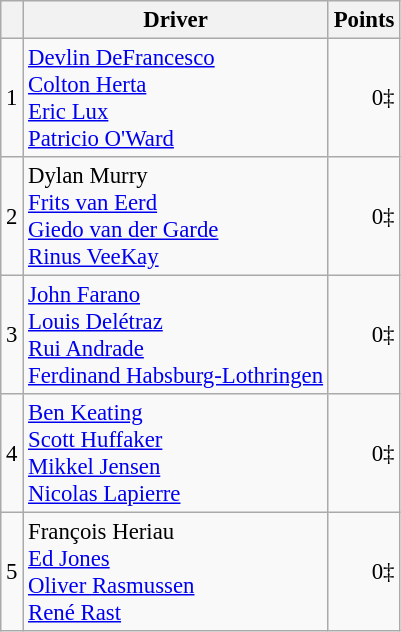<table class="wikitable" style="font-size: 95%;">
<tr>
<th scope="col"></th>
<th scope="col">Driver</th>
<th scope="col">Points</th>
</tr>
<tr>
<td align=center>1</td>
<td> <a href='#'>Devlin DeFrancesco</a><br> <a href='#'>Colton Herta</a><br> <a href='#'>Eric Lux</a><br> <a href='#'>Patricio O'Ward</a></td>
<td align=right>0‡</td>
</tr>
<tr>
<td align=center>2</td>
<td> Dylan Murry<br> <a href='#'>Frits van Eerd</a><br> <a href='#'>Giedo van der Garde</a><br> <a href='#'>Rinus VeeKay</a></td>
<td align=right>0‡</td>
</tr>
<tr>
<td align=center>3</td>
<td> <a href='#'>John Farano</a><br> <a href='#'>Louis Delétraz</a><br> <a href='#'>Rui Andrade</a><br> <a href='#'>Ferdinand Habsburg-Lothringen</a></td>
<td align=right>0‡</td>
</tr>
<tr>
<td align=center>4</td>
<td> <a href='#'>Ben Keating</a><br> <a href='#'>Scott Huffaker</a><br> <a href='#'>Mikkel Jensen</a><br> <a href='#'>Nicolas Lapierre</a></td>
<td align=right>0‡</td>
</tr>
<tr>
<td align=center>5</td>
<td> François Heriau<br> <a href='#'>Ed Jones</a><br> <a href='#'>Oliver Rasmussen</a><br> <a href='#'>René Rast</a></td>
<td align=right>0‡</td>
</tr>
</table>
